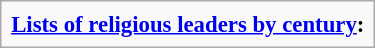<table class="infobox" style="font-size: 95%">
<tr>
<td><strong><a href='#'>Lists of religious leaders by century</a>:</strong><br></td>
</tr>
</table>
